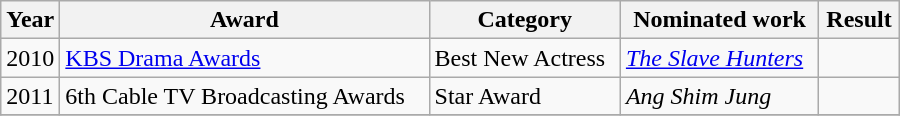<table class="wikitable sortable" style="width:600px">
<tr>
<th width=10>Year</th>
<th>Award</th>
<th>Category</th>
<th>Nominated work</th>
<th>Result</th>
</tr>
<tr>
<td>2010</td>
<td><a href='#'>KBS Drama Awards</a></td>
<td>Best New Actress</td>
<td><em><a href='#'>The Slave Hunters</a></em></td>
<td></td>
</tr>
<tr>
<td>2011</td>
<td>6th Cable TV Broadcasting Awards</td>
<td>Star Award</td>
<td><em>Ang Shim Jung</em></td>
<td></td>
</tr>
<tr>
</tr>
</table>
